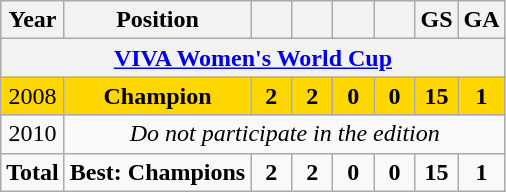<table class="wikitable" style="text-align:center;">
<tr>
<th>Year</th>
<th>Position</th>
<th width=20></th>
<th width=20></th>
<th width=20></th>
<th width=20></th>
<th width=20>GS</th>
<th width=20>GA</th>
</tr>
<tr>
<th colspan=8><a href='#'>VIVA Women's World Cup</a></th>
</tr>
<tr bgcolor=gold>
<td> 2008</td>
<td><strong>Champion</strong></td>
<td><strong>2</strong></td>
<td><strong>2</strong></td>
<td><strong>0</strong></td>
<td><strong>0</strong></td>
<td><strong>15</strong></td>
<td><strong>1</strong></td>
</tr>
<tr>
<td> 2010</td>
<td align="center" colspan=7><em>Do not participate in the edition</em></td>
</tr>
<tr>
<td><strong>Total</strong></td>
<td><strong>Best: Champions</strong></td>
<td><strong>2</strong></td>
<td><strong>2</strong></td>
<td><strong>0</strong></td>
<td><strong>0</strong></td>
<td><strong>15</strong></td>
<td><strong>1</strong></td>
</tr>
</table>
